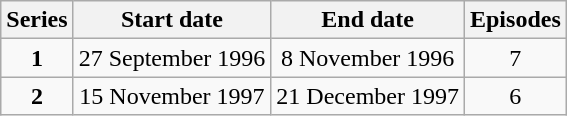<table class="wikitable" style="text-align:center;">
<tr>
<th>Series</th>
<th>Start date</th>
<th>End date</th>
<th>Episodes</th>
</tr>
<tr>
<td><strong>1</strong></td>
<td>27 September 1996</td>
<td>8 November 1996</td>
<td>7</td>
</tr>
<tr>
<td><strong>2</strong></td>
<td>15 November 1997</td>
<td>21 December 1997</td>
<td>6</td>
</tr>
</table>
